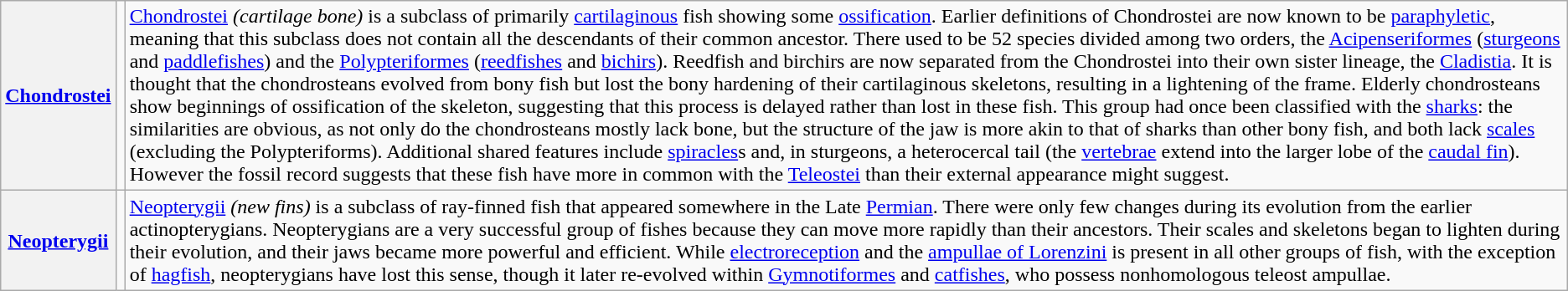<table class="wikitable">
<tr>
<th><a href='#'>Chondrostei</a></th>
<td></td>
<td valign=top><a href='#'>Chondrostei</a> <em>(cartilage bone)</em> is a subclass of primarily <a href='#'>cartilaginous</a> fish showing some <a href='#'>ossification</a>. Earlier definitions of Chondrostei are now known to be <a href='#'>paraphyletic</a>, meaning that this subclass does not contain all the descendants of their common ancestor. There used to be 52 species divided among two orders, the <a href='#'>Acipenseriformes</a> (<a href='#'>sturgeons</a> and <a href='#'>paddlefishes</a>) and the <a href='#'>Polypteriformes</a> (<a href='#'>reedfishes</a> and <a href='#'>bichirs</a>). Reedfish and birchirs are now separated from the Chondrostei into their own sister lineage, the <a href='#'>Cladistia</a>. It is thought that the chondrosteans evolved from bony fish but lost the bony hardening of their cartilaginous skeletons, resulting in a lightening of the frame. Elderly chondrosteans show beginnings of ossification of the skeleton, suggesting that this process is delayed rather than lost in these fish. This group had once been classified with the <a href='#'>sharks</a>: the similarities are obvious, as not only do the chondrosteans mostly lack bone, but the structure of the jaw is more akin to that of sharks than other bony fish, and both lack <a href='#'>scales</a> (excluding the Polypteriforms). Additional shared features include <a href='#'>spiracles</a>s and, in sturgeons, a heterocercal tail (the <a href='#'>vertebrae</a> extend into the larger lobe of the <a href='#'>caudal fin</a>). However the fossil record suggests that these fish have more in common with the <a href='#'>Teleostei</a> than their external appearance might suggest.</td>
</tr>
<tr>
<th><a href='#'>Neopterygii</a></th>
<td></td>
<td><a href='#'>Neopterygii</a> <em>(new fins)</em> is a subclass of ray-finned fish that appeared somewhere in the Late <a href='#'>Permian</a>. There were only few changes during its evolution from the earlier actinopterygians. Neopterygians are a very successful group of fishes because they can move more rapidly than their ancestors. Their scales and skeletons began to lighten during their evolution, and their jaws became more powerful and efficient. While <a href='#'>electroreception</a> and the <a href='#'>ampullae of Lorenzini</a> is present in all other groups of fish, with the exception of <a href='#'>hagfish</a>, neopterygians have lost this sense, though it later re-evolved within <a href='#'>Gymnotiformes</a> and <a href='#'>catfishes</a>, who possess nonhomologous teleost ampullae.</td>
</tr>
</table>
